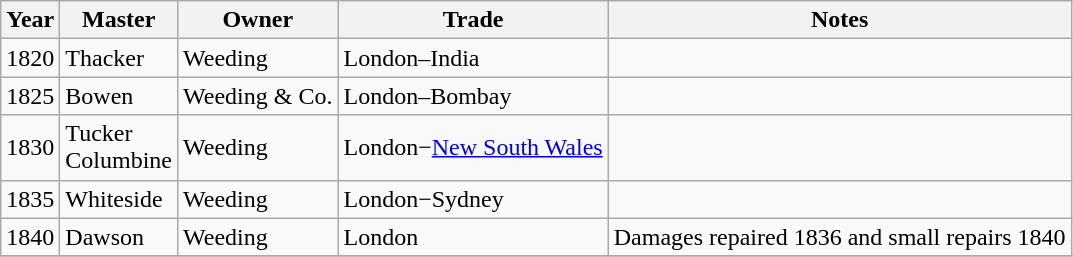<table class="sortable wikitable">
<tr>
<th>Year</th>
<th>Master</th>
<th>Owner</th>
<th>Trade</th>
<th>Notes</th>
</tr>
<tr>
<td>1820</td>
<td>Thacker</td>
<td>Weeding</td>
<td>London–India</td>
<td></td>
</tr>
<tr>
<td>1825</td>
<td>Bowen</td>
<td>Weeding & Co.</td>
<td>London–Bombay</td>
<td></td>
</tr>
<tr>
<td>1830</td>
<td>Tucker<br>Columbine</td>
<td>Weeding</td>
<td>London−<a href='#'>New South Wales</a></td>
<td></td>
</tr>
<tr>
<td>1835</td>
<td>Whiteside</td>
<td>Weeding</td>
<td>London−Sydney</td>
<td></td>
</tr>
<tr>
<td>1840</td>
<td>Dawson</td>
<td>Weeding</td>
<td>London</td>
<td>Damages repaired 1836 and small repairs 1840</td>
</tr>
<tr>
</tr>
</table>
